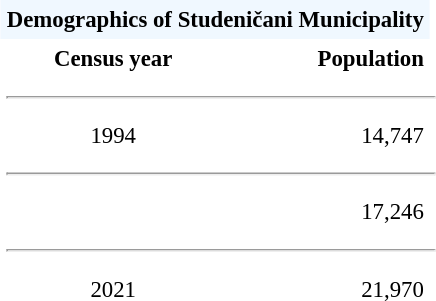<table class="toccolours" align="center" cellpadding="4" cellspacing="0" style="margin:0 0 1em 1em; font-size: 95%;">
<tr>
<th colspan=2 bgcolor="#F0F8FF" align="center">Demographics of <strong>Studeničani Municipality</strong></th>
<th></th>
</tr>
<tr>
<th align="center">Census year</th>
<th align="right">Population</th>
</tr>
<tr>
<td colspan=3><hr></td>
</tr>
<tr>
<td align="center">1994</td>
<td align="right">14,747</td>
</tr>
<tr>
<td colspan=3><hr></td>
</tr>
<tr>
<td align="center"></td>
<td align="right">17,246</td>
</tr>
<tr>
<td colspan=3><hr></td>
</tr>
<tr>
<td align="center">2021</td>
<td align="right">21,970</td>
</tr>
<tr>
</tr>
</table>
